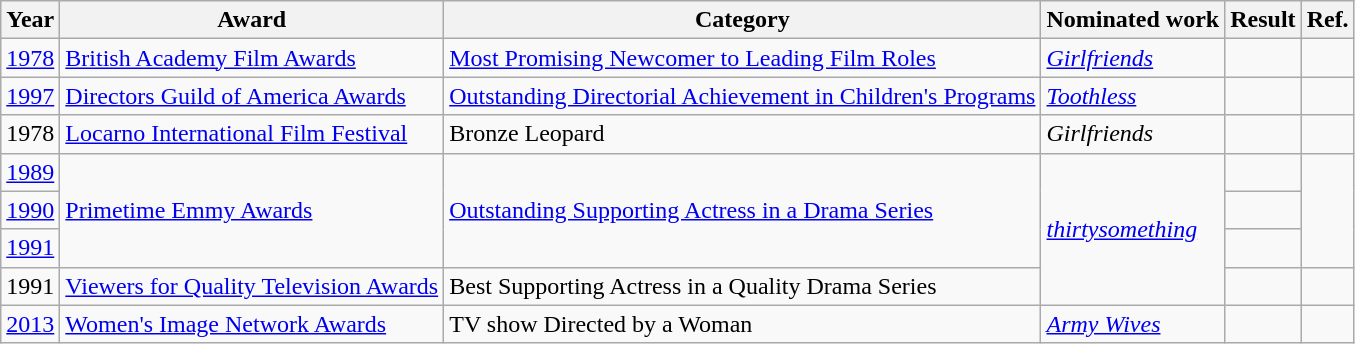<table class="wikitable">
<tr>
<th>Year</th>
<th>Award</th>
<th>Category</th>
<th>Nominated work</th>
<th>Result</th>
<th>Ref.</th>
</tr>
<tr>
<td><a href='#'>1978</a></td>
<td><a href='#'>British Academy Film Awards</a></td>
<td><a href='#'>Most Promising Newcomer to Leading Film Roles</a></td>
<td><em><a href='#'>Girlfriends</a></em></td>
<td></td>
<td align="center"></td>
</tr>
<tr>
<td><a href='#'>1997</a></td>
<td><a href='#'>Directors Guild of America Awards</a></td>
<td><a href='#'>Outstanding Directorial Achievement in Children's Programs</a></td>
<td><em><a href='#'>Toothless</a></em> </td>
<td></td>
<td align="center"></td>
</tr>
<tr>
<td>1978</td>
<td><a href='#'>Locarno International Film Festival</a></td>
<td>Bronze Leopard</td>
<td><em>Girlfriends</em></td>
<td></td>
<td align="center"></td>
</tr>
<tr>
<td><a href='#'>1989</a></td>
<td rowspan="3"><a href='#'>Primetime Emmy Awards</a></td>
<td rowspan="3"><a href='#'>Outstanding Supporting Actress in a Drama Series</a></td>
<td rowspan="4"><em><a href='#'>thirtysomething</a></em></td>
<td></td>
<td align="center" rowspan="3"></td>
</tr>
<tr>
<td><a href='#'>1990</a></td>
<td></td>
</tr>
<tr>
<td><a href='#'>1991</a></td>
<td></td>
</tr>
<tr>
<td>1991</td>
<td><a href='#'>Viewers for Quality Television Awards</a></td>
<td>Best Supporting Actress in a Quality Drama Series</td>
<td></td>
<td align="center"></td>
</tr>
<tr>
<td><a href='#'>2013</a></td>
<td><a href='#'>Women's Image Network Awards</a></td>
<td>TV show Directed by a Woman</td>
<td><em><a href='#'>Army Wives</a></em></td>
<td></td>
<td align="center"></td>
</tr>
</table>
